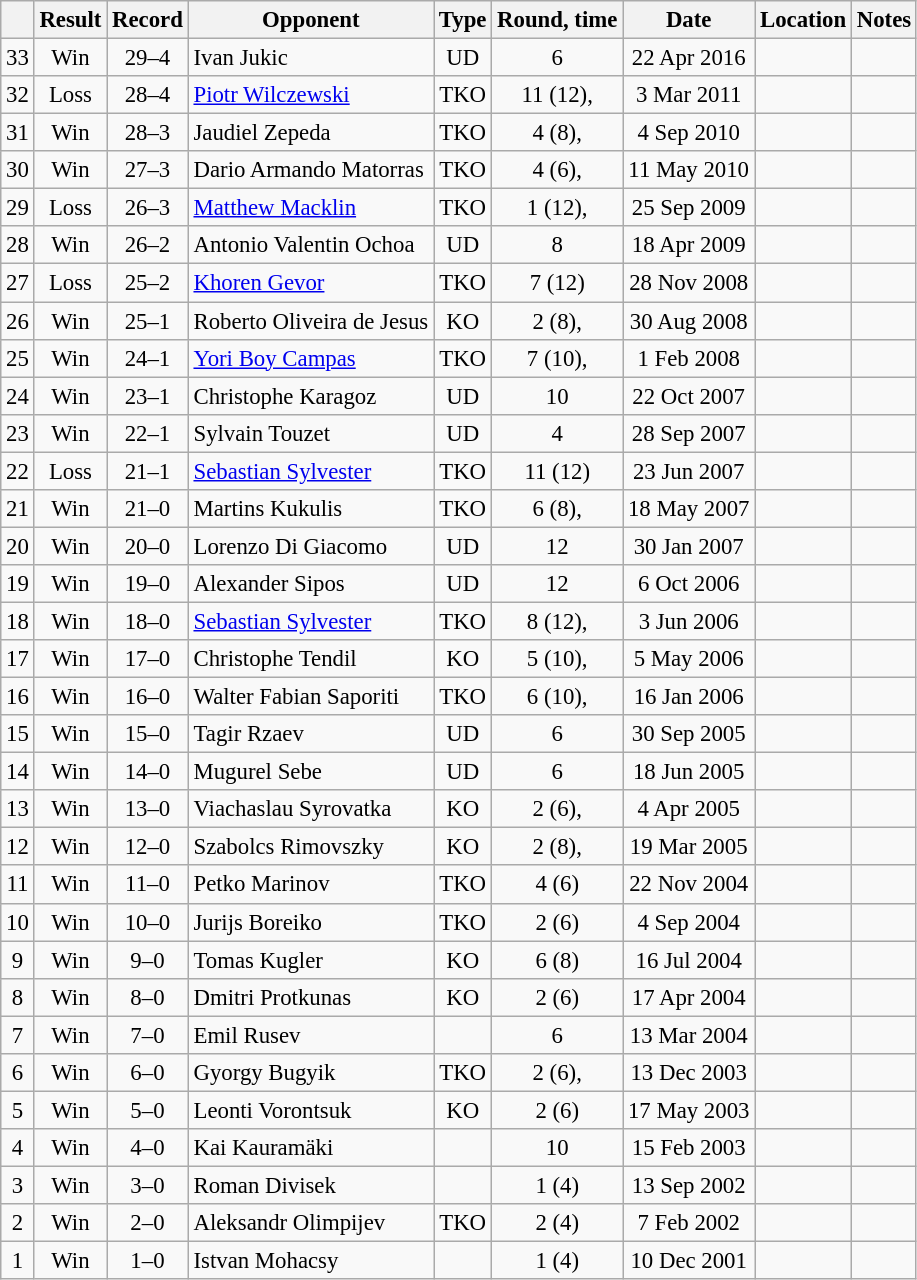<table class="wikitable" style="text-align:center; font-size:95%">
<tr>
<th></th>
<th>Result</th>
<th>Record</th>
<th>Opponent</th>
<th>Type</th>
<th>Round, time</th>
<th>Date</th>
<th>Location</th>
<th>Notes</th>
</tr>
<tr>
<td>33</td>
<td>Win</td>
<td>29–4</td>
<td style="text-align:left;">Ivan Jukic</td>
<td>UD</td>
<td>6</td>
<td>22 Apr 2016</td>
<td style="text-align:left;"></td>
<td></td>
</tr>
<tr>
<td>32</td>
<td>Loss</td>
<td>28–4</td>
<td style="text-align:left;"><a href='#'>Piotr Wilczewski</a></td>
<td>TKO</td>
<td>11 (12), </td>
<td>3 Mar 2011</td>
<td style="text-align:left;"></td>
<td style="text-align:left;"></td>
</tr>
<tr>
<td>31</td>
<td>Win</td>
<td>28–3</td>
<td style="text-align:left;">Jaudiel Zepeda</td>
<td>TKO</td>
<td>4 (8), </td>
<td>4 Sep 2010</td>
<td style="text-align:left;"></td>
<td></td>
</tr>
<tr>
<td>30</td>
<td>Win</td>
<td>27–3</td>
<td style="text-align:left;">Dario Armando Matorras</td>
<td>TKO</td>
<td>4 (6), </td>
<td>11 May 2010</td>
<td style="text-align:left;"></td>
<td></td>
</tr>
<tr>
<td>29</td>
<td>Loss</td>
<td>26–3</td>
<td style="text-align:left;"><a href='#'>Matthew Macklin</a></td>
<td>TKO</td>
<td>1 (12), </td>
<td>25 Sep 2009</td>
<td style="text-align:left;"></td>
<td style="text-align:left;"></td>
</tr>
<tr>
<td>28</td>
<td>Win</td>
<td>26–2</td>
<td style="text-align:left;">Antonio Valentin Ochoa</td>
<td>UD</td>
<td>8</td>
<td>18 Apr 2009</td>
<td style="text-align:left;"></td>
<td></td>
</tr>
<tr>
<td>27</td>
<td>Loss</td>
<td>25–2</td>
<td style="text-align:left;"><a href='#'>Khoren Gevor</a></td>
<td>TKO</td>
<td>7 (12)</td>
<td>28 Nov 2008</td>
<td style="text-align:left;"></td>
<td style="text-align:left;"></td>
</tr>
<tr>
<td>26</td>
<td>Win</td>
<td>25–1</td>
<td style="text-align:left;">Roberto Oliveira de Jesus</td>
<td>KO</td>
<td>2 (8), </td>
<td>30 Aug 2008</td>
<td style="text-align:left;"></td>
<td></td>
</tr>
<tr>
<td>25</td>
<td>Win</td>
<td>24–1</td>
<td style="text-align:left;"><a href='#'>Yori Boy Campas</a></td>
<td>TKO</td>
<td>7 (10), </td>
<td>1 Feb 2008</td>
<td style="text-align:left;"></td>
<td></td>
</tr>
<tr>
<td>24</td>
<td>Win</td>
<td>23–1</td>
<td style="text-align:left;">Christophe Karagoz</td>
<td>UD</td>
<td>10</td>
<td>22 Oct 2007</td>
<td style="text-align:left;"></td>
<td></td>
</tr>
<tr>
<td>23</td>
<td>Win</td>
<td>22–1</td>
<td style="text-align:left;">Sylvain Touzet</td>
<td>UD</td>
<td>4</td>
<td>28 Sep 2007</td>
<td style="text-align:left;"></td>
<td></td>
</tr>
<tr>
<td>22</td>
<td>Loss</td>
<td>21–1</td>
<td style="text-align:left;"><a href='#'>Sebastian Sylvester</a></td>
<td>TKO</td>
<td>11 (12)</td>
<td>23 Jun 2007</td>
<td style="text-align:left;"></td>
<td style="text-align:left;"></td>
</tr>
<tr>
<td>21</td>
<td>Win</td>
<td>21–0</td>
<td style="text-align:left;">Martins Kukulis</td>
<td>TKO</td>
<td>6 (8), </td>
<td>18 May 2007</td>
<td style="text-align:left;"></td>
<td></td>
</tr>
<tr>
<td>20</td>
<td>Win</td>
<td>20–0</td>
<td style="text-align:left;">Lorenzo Di Giacomo</td>
<td>UD</td>
<td>12</td>
<td>30 Jan 2007</td>
<td style="text-align:left;"></td>
<td style="text-align:left;"></td>
</tr>
<tr>
<td>19</td>
<td>Win</td>
<td>19–0</td>
<td style="text-align:left;">Alexander Sipos</td>
<td>UD</td>
<td>12</td>
<td>6 Oct 2006</td>
<td style="text-align:left;"></td>
<td style="text-align:left;"></td>
</tr>
<tr>
<td>18</td>
<td>Win</td>
<td>18–0</td>
<td style="text-align:left;"><a href='#'>Sebastian Sylvester</a></td>
<td>TKO</td>
<td>8 (12), </td>
<td>3 Jun 2006</td>
<td style="text-align:left;"></td>
<td style="text-align:left;"></td>
</tr>
<tr>
<td>17</td>
<td>Win</td>
<td>17–0</td>
<td style="text-align:left;">Christophe Tendil</td>
<td>KO</td>
<td>5 (10), </td>
<td>5 May 2006</td>
<td style="text-align:left;"></td>
<td style="text-align:left;"></td>
</tr>
<tr>
<td>16</td>
<td>Win</td>
<td>16–0</td>
<td style="text-align:left;">Walter Fabian Saporiti</td>
<td>TKO</td>
<td>6 (10), </td>
<td>16 Jan 2006</td>
<td style="text-align:left;"></td>
<td></td>
</tr>
<tr>
<td>15</td>
<td>Win</td>
<td>15–0</td>
<td style="text-align:left;">Tagir Rzaev</td>
<td>UD</td>
<td>6</td>
<td>30 Sep 2005</td>
<td style="text-align:left;"></td>
<td></td>
</tr>
<tr>
<td>14</td>
<td>Win</td>
<td>14–0</td>
<td style="text-align:left;">Mugurel Sebe</td>
<td>UD</td>
<td>6</td>
<td>18 Jun 2005</td>
<td style="text-align:left;"></td>
<td></td>
</tr>
<tr>
<td>13</td>
<td>Win</td>
<td>13–0</td>
<td style="text-align:left;">Viachaslau Syrovatka</td>
<td>KO</td>
<td>2 (6), </td>
<td>4 Apr 2005</td>
<td style="text-align:left;"></td>
<td></td>
</tr>
<tr>
<td>12</td>
<td>Win</td>
<td>12–0</td>
<td style="text-align:left;">Szabolcs Rimovszky</td>
<td>KO</td>
<td>2 (8), </td>
<td>19 Mar 2005</td>
<td style="text-align:left;"></td>
<td></td>
</tr>
<tr>
<td>11</td>
<td>Win</td>
<td>11–0</td>
<td style="text-align:left;">Petko Marinov</td>
<td>TKO</td>
<td>4 (6)</td>
<td>22 Nov 2004</td>
<td style="text-align:left;"></td>
<td></td>
</tr>
<tr>
<td>10</td>
<td>Win</td>
<td>10–0</td>
<td style="text-align:left;">Jurijs Boreiko</td>
<td>TKO</td>
<td>2 (6)</td>
<td>4 Sep 2004</td>
<td style="text-align:left;"></td>
<td></td>
</tr>
<tr>
<td>9</td>
<td>Win</td>
<td>9–0</td>
<td style="text-align:left;">Tomas Kugler</td>
<td>KO</td>
<td>6 (8)</td>
<td>16 Jul 2004</td>
<td style="text-align:left;"></td>
<td></td>
</tr>
<tr>
<td>8</td>
<td>Win</td>
<td>8–0</td>
<td style="text-align:left;">Dmitri Protkunas</td>
<td>KO</td>
<td>2 (6)</td>
<td>17 Apr 2004</td>
<td style="text-align:left;"></td>
<td></td>
</tr>
<tr>
<td>7</td>
<td>Win</td>
<td>7–0</td>
<td style="text-align:left;">Emil Rusev</td>
<td></td>
<td>6</td>
<td>13 Mar 2004</td>
<td style="text-align:left;"></td>
<td></td>
</tr>
<tr>
<td>6</td>
<td>Win</td>
<td>6–0</td>
<td style="text-align:left;">Gyorgy Bugyik</td>
<td>TKO</td>
<td>2 (6), </td>
<td>13 Dec 2003</td>
<td style="text-align:left;"></td>
<td></td>
</tr>
<tr>
<td>5</td>
<td>Win</td>
<td>5–0</td>
<td style="text-align:left;">Leonti Vorontsuk</td>
<td>KO</td>
<td>2 (6)</td>
<td>17 May 2003</td>
<td style="text-align:left;"></td>
<td></td>
</tr>
<tr>
<td>4</td>
<td>Win</td>
<td>4–0</td>
<td style="text-align:left;">Kai Kauramäki</td>
<td></td>
<td>10</td>
<td>15 Feb 2003</td>
<td style="text-align:left;"></td>
<td style="text-align:left;"></td>
</tr>
<tr>
<td>3</td>
<td>Win</td>
<td>3–0</td>
<td style="text-align:left;">Roman Divisek</td>
<td></td>
<td>1 (4)</td>
<td>13 Sep 2002</td>
<td style="text-align:left;"></td>
<td></td>
</tr>
<tr>
<td>2</td>
<td>Win</td>
<td>2–0</td>
<td style="text-align:left;">Aleksandr Olimpijev</td>
<td>TKO</td>
<td>2 (4)</td>
<td>7 Feb 2002</td>
<td style="text-align:left;"></td>
<td></td>
</tr>
<tr>
<td>1</td>
<td>Win</td>
<td>1–0</td>
<td style="text-align:left;">Istvan Mohacsy</td>
<td></td>
<td>1 (4)</td>
<td>10 Dec 2001</td>
<td style="text-align:left;"></td>
<td style="text-align:left;"></td>
</tr>
</table>
